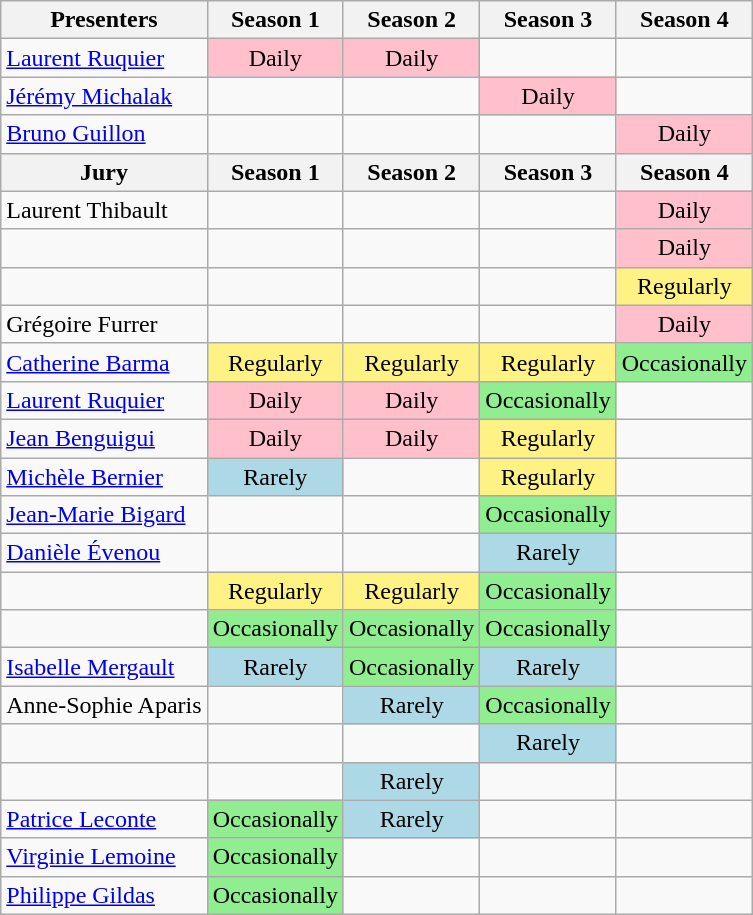<table class="wikitable">
<tr>
<th>Presenters</th>
<th>Season 1</th>
<th>Season 2</th>
<th>Season 3</th>
<th>Season 4</th>
</tr>
<tr>
<td><a href='#'>Laurent Ruquier</a></td>
<td style="text-align:center; background:pink;">Daily</td>
<td style="text-align:center; background:pink;">Daily</td>
<td></td>
<td></td>
</tr>
<tr>
<td><a href='#'>Jérémy Michalak</a></td>
<td></td>
<td></td>
<td style="text-align:center; background:pink;">Daily</td>
<td></td>
</tr>
<tr>
<td><a href='#'>Bruno Guillon</a></td>
<td></td>
<td></td>
<td></td>
<td style="text-align:center; background:pink;">Daily</td>
</tr>
<tr>
<th>Jury</th>
<th>Season 1</th>
<th>Season 2</th>
<th>Season 3</th>
<th>Season 4</th>
</tr>
<tr>
<td>Laurent Thibault</td>
<td></td>
<td></td>
<td></td>
<td style="text-align:center; background:pink;">Daily</td>
</tr>
<tr>
<td></td>
<td></td>
<td></td>
<td></td>
<td style="text-align:center; background:pink;">Daily</td>
</tr>
<tr>
<td></td>
<td></td>
<td></td>
<td></td>
<td style="text-align:center; background:#FFF284;">Regularly</td>
</tr>
<tr>
<td>Grégoire Furrer</td>
<td></td>
<td></td>
<td></td>
<td style="text-align:center; background:pink;">Daily</td>
</tr>
<tr>
<td><a href='#'>Catherine Barma</a></td>
<td style="text-align:center; background:#FFF284;">Regularly</td>
<td style="text-align:center; background:#FFF284;">Regularly</td>
<td style="text-align:center; background:#FFF284;">Regularly</td>
<td style="text-align:center; background:lightgreen">Occasionally</td>
</tr>
<tr>
<td><a href='#'>Laurent Ruquier</a></td>
<td style="text-align:center; background:pink;">Daily</td>
<td style="text-align:center; background:pink;">Daily</td>
<td style="text-align:center; background:lightgreen">Occasionally</td>
<td></td>
</tr>
<tr>
<td><a href='#'>Jean Benguigui</a></td>
<td style="text-align:center; background:pink;">Daily</td>
<td style="text-align:center; background:pink;">Daily</td>
<td style="text-align:center; background:#FFF284;">Regularly</td>
<td></td>
</tr>
<tr>
<td><a href='#'>Michèle Bernier</a></td>
<td style="text-align:center; background:lightblue;">Rarely</td>
<td></td>
<td style="text-align:center; background:#FFF284;">Regularly</td>
<td></td>
</tr>
<tr>
<td><a href='#'>Jean-Marie Bigard</a></td>
<td></td>
<td></td>
<td style="text-align:center; background:lightgreen">Occasionally</td>
<td></td>
</tr>
<tr>
<td><a href='#'>Danièle Évenou</a></td>
<td></td>
<td></td>
<td style="text-align:center; background:lightblue;">Rarely</td>
<td></td>
</tr>
<tr>
<td></td>
<td style="text-align:center; background:#FFF284;">Regularly</td>
<td style="text-align:center; background:#FFF284;">Regularly</td>
<td style="text-align:center; background:lightgreen">Occasionally</td>
<td></td>
</tr>
<tr>
<td></td>
<td style="text-align:center; background:lightgreen;">Occasionally</td>
<td style="text-align:center; background:lightgreen;">Occasionally</td>
<td style="text-align:center; background:lightgreen">Occasionally</td>
<td></td>
</tr>
<tr>
<td><a href='#'>Isabelle Mergault</a></td>
<td style="text-align:center; background:lightblue;">Rarely</td>
<td style="text-align:center; background:lightgreen;">Occasionally</td>
<td style="text-align:center; background:lightblue;">Rarely</td>
<td></td>
</tr>
<tr>
<td>Anne-Sophie Aparis</td>
<td></td>
<td style="text-align:center; background:lightblue;">Rarely</td>
<td style="text-align:center; background:lightgreen;">Occasionally</td>
<td></td>
</tr>
<tr>
<td></td>
<td></td>
<td></td>
<td style="text-align:center; background:lightblue;">Rarely</td>
<td></td>
</tr>
<tr>
<td></td>
<td></td>
<td style="text-align:center; background:lightblue;">Rarely</td>
<td></td>
<td></td>
</tr>
<tr>
<td><a href='#'>Patrice Leconte</a></td>
<td style="text-align:center; background:lightgreen;">Occasionally</td>
<td style="text-align:center; background:lightblue;">Rarely</td>
<td></td>
<td></td>
</tr>
<tr>
<td><a href='#'>Virginie Lemoine</a></td>
<td style="text-align:center; background:lightgreen;">Occasionally</td>
<td></td>
<td></td>
<td></td>
</tr>
<tr>
<td><a href='#'>Philippe Gildas</a></td>
<td style="text-align:center; background:lightgreen;">Occasionally</td>
<td></td>
<td></td>
<td></td>
</tr>
</table>
